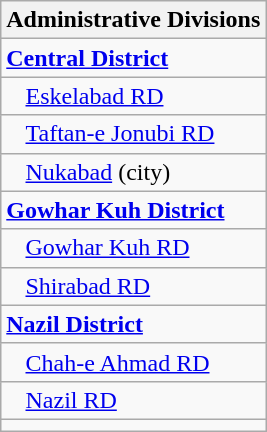<table class="wikitable">
<tr>
<th>Administrative Divisions</th>
</tr>
<tr>
<td><strong><a href='#'>Central District</a></strong></td>
</tr>
<tr>
<td style="padding-left: 1em;"><a href='#'>Eskelabad RD</a></td>
</tr>
<tr>
<td style="padding-left: 1em;"><a href='#'>Taftan-e Jonubi RD</a></td>
</tr>
<tr>
<td style="padding-left: 1em;"><a href='#'>Nukabad</a> (city)</td>
</tr>
<tr>
<td><strong><a href='#'>Gowhar Kuh District</a></strong></td>
</tr>
<tr>
<td style="padding-left: 1em;"><a href='#'>Gowhar Kuh RD</a></td>
</tr>
<tr>
<td style="padding-left: 1em;"><a href='#'>Shirabad RD</a></td>
</tr>
<tr>
<td><strong><a href='#'>Nazil District</a></strong></td>
</tr>
<tr>
<td style="padding-left: 1em;"><a href='#'>Chah-e Ahmad RD</a></td>
</tr>
<tr>
<td style="padding-left: 1em;"><a href='#'>Nazil RD</a></td>
</tr>
<tr>
<td colspan=1></td>
</tr>
</table>
